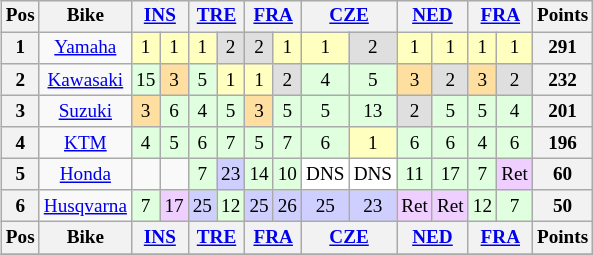<table>
<tr>
<td><br><table class="wikitable" style="font-size: 80%; text-align:center">
<tr valign="top">
<th valign="middle">Pos</th>
<th valign="middle">Bike</th>
<th colspan=2><a href='#'>INS</a><br></th>
<th colspan=2><a href='#'>TRE</a><br></th>
<th colspan=2><a href='#'>FRA</a><br></th>
<th colspan=2><a href='#'>CZE</a><br></th>
<th colspan=2><a href='#'>NED</a><br></th>
<th colspan=2><a href='#'>FRA</a><br></th>
<th valign="middle">Points</th>
</tr>
<tr>
<th>1</th>
<td><a href='#'>Yamaha</a></td>
<td style="background:#ffffbf;">1</td>
<td style="background:#ffffbf;">1</td>
<td style="background:#ffffbf;">1</td>
<td style="background:#dfdfdf;">2</td>
<td style="background:#dfdfdf;">2</td>
<td style="background:#ffffbf;">1</td>
<td style="background:#ffffbf;">1</td>
<td style="background:#dfdfdf;">2</td>
<td style="background:#ffffbf;">1</td>
<td style="background:#ffffbf;">1</td>
<td style="background:#ffffbf;">1</td>
<td style="background:#ffffbf;">1</td>
<th>291</th>
</tr>
<tr>
<th>2</th>
<td><a href='#'>Kawasaki</a></td>
<td style="background:#dfffdf;">15</td>
<td style="background:#ffdf9f;">3</td>
<td style="background:#dfffdf;">5</td>
<td style="background:#ffffbf;">1</td>
<td style="background:#ffffbf;">1</td>
<td style="background:#dfdfdf;">2</td>
<td style="background:#dfffdf;">4</td>
<td style="background:#dfffdf;">5</td>
<td style="background:#ffdf9f;">3</td>
<td style="background:#dfdfdf;">2</td>
<td style="background:#ffdf9f;">3</td>
<td style="background:#dfdfdf;">2</td>
<th>232</th>
</tr>
<tr>
<th>3</th>
<td><a href='#'>Suzuki</a></td>
<td style="background:#ffdf9f;">3</td>
<td style="background:#dfffdf;">6</td>
<td style="background:#dfffdf;">4</td>
<td style="background:#dfffdf;">5</td>
<td style="background:#ffdf9f;">3</td>
<td style="background:#dfffdf;">5</td>
<td style="background:#dfffdf;">5</td>
<td style="background:#dfffdf;">13</td>
<td style="background:#dfdfdf;">2</td>
<td style="background:#dfffdf;">5</td>
<td style="background:#dfffdf;">5</td>
<td style="background:#dfffdf;">4</td>
<th>201</th>
</tr>
<tr>
<th>4</th>
<td><a href='#'>KTM</a></td>
<td style="background:#dfffdf;">4</td>
<td style="background:#dfffdf;">5</td>
<td style="background:#dfffdf;">6</td>
<td style="background:#dfffdf;">7</td>
<td style="background:#dfffdf;">5</td>
<td style="background:#dfffdf;">7</td>
<td style="background:#dfffdf;">6</td>
<td style="background:#ffffbf;">1</td>
<td style="background:#dfffdf;">6</td>
<td style="background:#dfffdf;">6</td>
<td style="background:#dfffdf;">4</td>
<td style="background:#dfffdf;">6</td>
<th>196</th>
</tr>
<tr>
<th>5</th>
<td><a href='#'>Honda</a></td>
<td></td>
<td></td>
<td style="background:#dfffdf;">7</td>
<td style="background:#cfcfff;">23</td>
<td style="background:#dfffdf;">14</td>
<td style="background:#dfffdf;">10</td>
<td style="background:#ffffff;">DNS</td>
<td style="background:#ffffff;">DNS</td>
<td style="background:#dfffdf;">11</td>
<td style="background:#dfffdf;">17</td>
<td style="background:#dfffdf;">7</td>
<td style="background:#efcfff;">Ret</td>
<th>60</th>
</tr>
<tr>
<th>6</th>
<td><a href='#'>Husqvarna</a></td>
<td style="background:#dfffdf;">7</td>
<td style="background:#efcfff;">17</td>
<td style="background:#cfcfff;">25</td>
<td style="background:#dfffdf;">12</td>
<td style="background:#cfcfff;">25</td>
<td style="background:#cfcfff;">26</td>
<td style="background:#cfcfff;">25</td>
<td style="background:#cfcfff;">23</td>
<td style="background:#efcfff;">Ret</td>
<td style="background:#efcfff;">Ret</td>
<td style="background:#dfffdf;">12</td>
<td style="background:#dfffdf;">7</td>
<th>50</th>
</tr>
<tr valign="top">
<th valign="middle">Pos</th>
<th valign="middle">Bike</th>
<th colspan=2><a href='#'>INS</a><br></th>
<th colspan=2><a href='#'>TRE</a><br></th>
<th colspan=2><a href='#'>FRA</a><br></th>
<th colspan=2><a href='#'>CZE</a><br></th>
<th colspan=2><a href='#'>NED</a><br></th>
<th colspan=2><a href='#'>FRA</a><br></th>
<th valign="middle">Points</th>
</tr>
<tr>
</tr>
</table>
</td>
<td valign="top"><br></td>
</tr>
</table>
